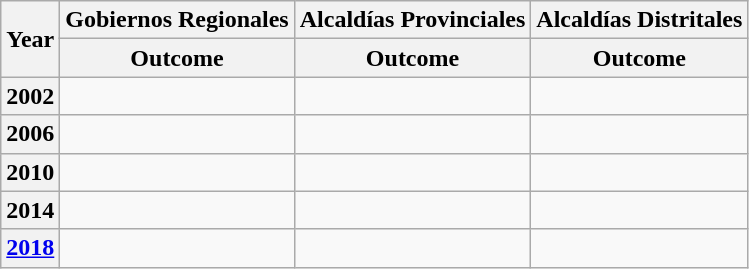<table class="wikitable">
<tr>
<th rowspan="2">Year</th>
<th>Gobiernos Regionales</th>
<th>Alcaldías Provinciales</th>
<th>Alcaldías Distritales</th>
</tr>
<tr>
<th>Outcome</th>
<th>Outcome</th>
<th>Outcome</th>
</tr>
<tr>
<th>2002</th>
<td></td>
<td></td>
<td></td>
</tr>
<tr>
<th>2006</th>
<td></td>
<td></td>
<td></td>
</tr>
<tr>
<th>2010</th>
<td></td>
<td></td>
<td></td>
</tr>
<tr>
<th>2014</th>
<td></td>
<td></td>
<td></td>
</tr>
<tr>
<th><a href='#'>2018</a></th>
<td></td>
<td></td>
<td></td>
</tr>
</table>
